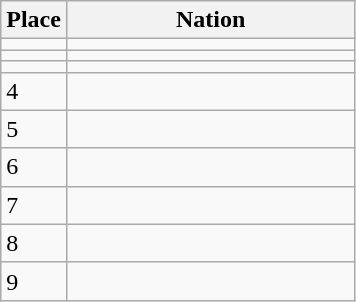<table class=wikitable style=text-align:left>
<tr>
<th width=35>Place</th>
<th width=185>Nation</th>
</tr>
<tr>
<td></td>
<td style=text-align:left></td>
</tr>
<tr>
<td></td>
<td style=text-align:left></td>
</tr>
<tr>
<td></td>
<td style=text-align:left></td>
</tr>
<tr>
<td style=text-align:left>4</td>
<td></td>
</tr>
<tr>
<td style=text-align:left>5</td>
<td></td>
</tr>
<tr>
<td style=text-align:left>6</td>
<td></td>
</tr>
<tr>
<td style=text-align:left>7</td>
<td></td>
</tr>
<tr>
<td style=text-align:left>8</td>
<td></td>
</tr>
<tr>
<td style=text-align:left>9</td>
<td></td>
</tr>
</table>
